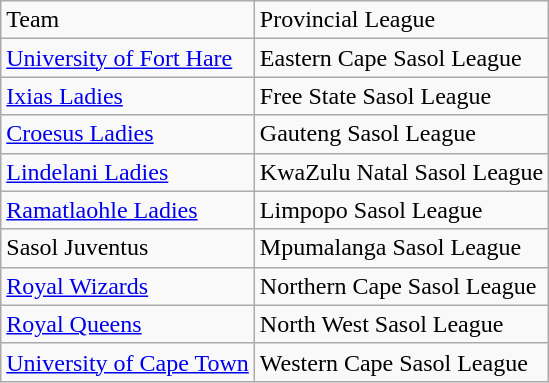<table class= "wikitable sortable" style="text_align: left;">
<tr>
<td>Team</td>
<td>Provincial League</td>
</tr>
<tr>
<td><a href='#'>University of Fort Hare</a></td>
<td>Eastern Cape Sasol League</td>
</tr>
<tr>
<td><a href='#'>Ixias Ladies</a></td>
<td>Free State Sasol League</td>
</tr>
<tr>
<td><a href='#'>Croesus Ladies</a></td>
<td>Gauteng Sasol League</td>
</tr>
<tr>
<td><a href='#'>Lindelani Ladies</a></td>
<td>KwaZulu Natal Sasol League</td>
</tr>
<tr>
<td><a href='#'>Ramatlaohle Ladies</a></td>
<td>Limpopo Sasol League</td>
</tr>
<tr>
<td>Sasol Juventus</td>
<td>Mpumalanga Sasol League</td>
</tr>
<tr>
<td><a href='#'>Royal Wizards</a></td>
<td>Northern Cape Sasol League</td>
</tr>
<tr>
<td><a href='#'>Royal Queens</a></td>
<td>North West Sasol League</td>
</tr>
<tr>
<td><a href='#'>University of Cape Town</a></td>
<td>Western Cape Sasol League</td>
</tr>
</table>
